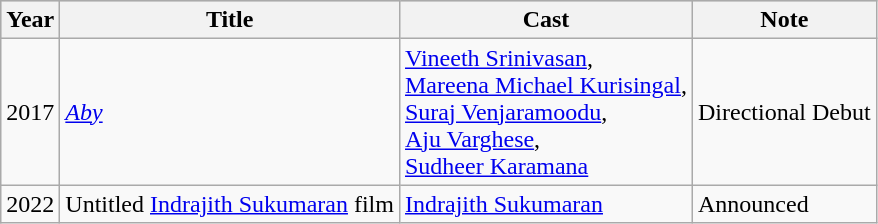<table class="wikitable">
<tr style="background:#ccc; text-align:center;">
<th>Year</th>
<th>Title</th>
<th>Cast</th>
<th>Note</th>
</tr>
<tr>
<td>2017</td>
<td><em><a href='#'>Aby</a></em></td>
<td><a href='#'>Vineeth Srinivasan</a>,<br><a href='#'>Mareena Michael Kurisingal</a>,<br><a href='#'>Suraj Venjaramoodu</a>,<br><a href='#'>Aju Varghese</a>,<br><a href='#'>Sudheer Karamana</a></td>
<td>Directional Debut</td>
</tr>
<tr>
<td>2022</td>
<td>Untitled <a href='#'>Indrajith Sukumaran</a> film</td>
<td><a href='#'>Indrajith Sukumaran</a></td>
<td>Announced</td>
</tr>
</table>
